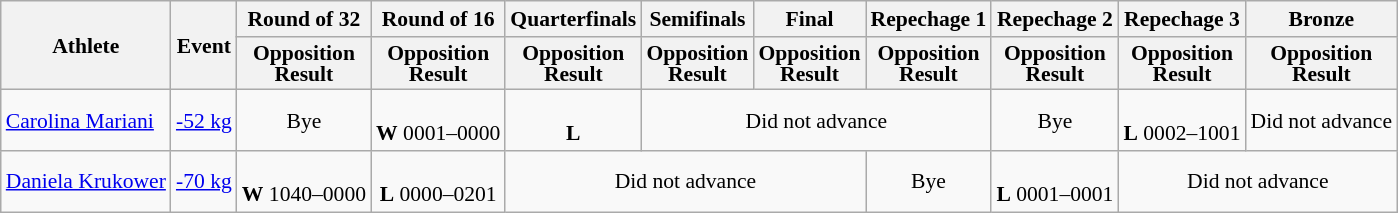<table class="wikitable" style="font-size:90%">
<tr>
<th rowspan="2">Athlete</th>
<th rowspan="2">Event</th>
<th>Round of 32</th>
<th>Round of 16</th>
<th>Quarterfinals</th>
<th>Semifinals</th>
<th>Final</th>
<th>Repechage 1</th>
<th>Repechage 2</th>
<th>Repechage 3</th>
<th>Bronze</th>
</tr>
<tr>
<th style="line-height:1em">Opposition<br>Result</th>
<th style="line-height:1em">Opposition<br>Result</th>
<th style="line-height:1em">Opposition<br>Result</th>
<th style="line-height:1em">Opposition<br>Result</th>
<th style="line-height:1em">Opposition<br>Result</th>
<th style="line-height:1em">Opposition<br>Result</th>
<th style="line-height:1em">Opposition<br>Result</th>
<th style="line-height:1em">Opposition<br>Result</th>
<th style="line-height:1em">Opposition<br>Result</th>
</tr>
<tr>
<td><a href='#'>Carolina Mariani</a></td>
<td><a href='#'>-52 kg</a></td>
<td style="text-align:center;">Bye</td>
<td style="text-align:center;"><br><strong>W</strong> 0001–0000</td>
<td style="text-align:center;"><br><strong>L</strong></td>
<td style="text-align:center;" colspan="3">Did not advance</td>
<td style="text-align:center;">Bye</td>
<td style="text-align:center;"><br><strong>L</strong> 0002–1001</td>
<td style="text-align:center;" colspan="2">Did not advance</td>
</tr>
<tr>
<td><a href='#'>Daniela Krukower</a></td>
<td><a href='#'>-70 kg</a></td>
<td style="text-align:center;"><br><strong>W</strong> 1040–0000</td>
<td style="text-align:center;"><br><strong>L</strong> 0000–0201</td>
<td style="text-align:center;" colspan="3">Did not advance</td>
<td style="text-align:center;">Bye</td>
<td style="text-align:center;"><br><strong>L</strong> 0001–0001</td>
<td style="text-align:center;" colspan="2">Did not advance</td>
</tr>
</table>
